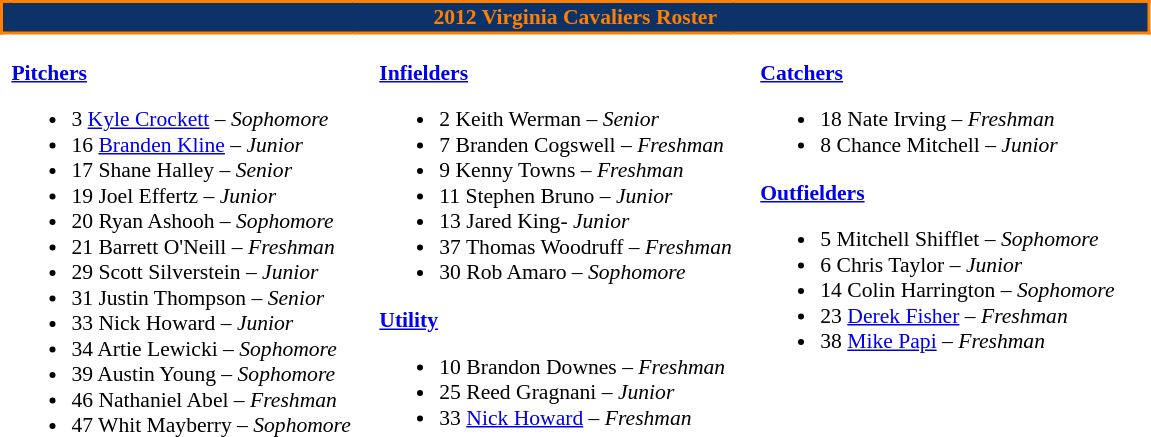<table class="toccolours" style="border-collapse:collapse; font-size:90%;">
<tr>
<th colspan="7" style="background:#0D3268;color:#FF7F00; border: 2px solid #FF7F00; text-align:center;">2012 Virginia Cavaliers Roster</th>
</tr>
<tr>
</tr>
<tr>
<td width="03"> </td>
<td valign="top"><br><strong><a href='#'>Pitchers</a></strong><ul><li>3 <a href='#'>Kyle Crockett</a> – <em>Sophomore</em></li><li>16 <a href='#'>Branden Kline</a> – <em>Junior </em></li><li>17 Shane Halley – <em>Senior </em></li><li>19 Joel Effertz – <em>Junior </em></li><li>20 Ryan Ashooh – <em>Sophomore </em></li><li>21 Barrett O'Neill – <em>Freshman</em></li><li>29 Scott Silverstein – <em> Junior</em></li><li>31 Justin Thompson – <em>Senior </em></li><li>33 Nick Howard – <em>Junior </em></li><li>34 Artie Lewicki – <em> Sophomore </em></li><li>39 Austin Young – <em>Sophomore </em></li><li>46 Nathaniel Abel – <em>Freshman</em></li><li>47 Whit Mayberry – <em>  Sophomore</em></li></ul></td>
<td width="15"> </td>
<td valign="top"><br><strong><a href='#'>Infielders</a></strong><ul><li>2 Keith Werman – <em>Senior </em></li><li>7 Branden Cogswell – <em>Freshman</em></li><li>9 Kenny Towns – <em>Freshman</em></li><li>11 Stephen Bruno – <em>Junior </em></li><li>13 Jared King- <em> Junior</em></li><li>37 Thomas Woodruff – <em>Freshman</em></li><li>30 Rob Amaro – <em> Sophomore</em></li></ul><strong><a href='#'>Utility</a></strong><ul><li>10 Brandon Downes – <em>Freshman</em></li><li>25 Reed Gragnani – <em> Junior</em></li><li>33 <a href='#'>Nick Howard</a> – <em>Freshman</em></li></ul></td>
<td width="15"> </td>
<td valign="top"><br><strong><a href='#'>Catchers</a></strong><ul><li>18 Nate Irving – <em>Freshman</em></li><li>8 Chance Mitchell – <em>Junior </em></li></ul><strong><a href='#'>Outfielders</a></strong><ul><li>5 Mitchell Shifflet – <em>Sophomore </em></li><li>6 Chris Taylor – <em>Junior </em></li><li>14 Colin Harrington – <em> Sophomore</em></li><li>23 <a href='#'>Derek Fisher</a> – <em>Freshman</em></li><li>38 <a href='#'>Mike Papi</a> – <em>Freshman</em></li></ul></td>
<td width="20"> </td>
</tr>
</table>
